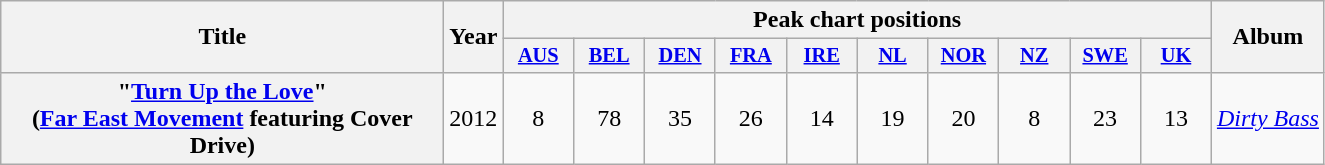<table class="wikitable plainrowheaders" style="text-align:center;">
<tr>
<th scope="col" rowspan="2" style="width:18em;">Title</th>
<th scope="col" rowspan="2" style="width:1em;">Year</th>
<th scope="col" colspan="10">Peak chart positions</th>
<th scope="col" rowspan="2">Album</th>
</tr>
<tr>
<th scope="col" style="width:3em;font-size:85%;"><a href='#'>AUS</a><br></th>
<th scope="col" style="width:3em;font-size:85%;"><a href='#'>BEL</a><br></th>
<th scope="col" style="width:3em;font-size:85%;"><a href='#'>DEN</a><br></th>
<th scope="col" style="width:3em;font-size:85%;"><a href='#'>FRA</a><br></th>
<th scope="col" style="width:3em;font-size:85%;"><a href='#'>IRE</a><br></th>
<th scope="col" style="width:3em;font-size:85%;"><a href='#'>NL</a><br></th>
<th scope="col" style="width:3em;font-size:85%;"><a href='#'>NOR</a><br></th>
<th scope="col" style="width:3em;font-size:85%;"><a href='#'>NZ</a><br></th>
<th scope="col" style="width:3em;font-size:85%;"><a href='#'>SWE</a><br></th>
<th scope="col" style="width:3em;font-size:85%;"><a href='#'>UK</a><br></th>
</tr>
<tr>
<th scope="row">"<a href='#'>Turn Up the Love</a>"<br><span>(<a href='#'>Far East Movement</a> featuring <strong>Cover Drive</strong>)</span></th>
<td>2012</td>
<td>8</td>
<td>78</td>
<td>35</td>
<td>26</td>
<td>14</td>
<td>19</td>
<td>20</td>
<td>8</td>
<td>23</td>
<td>13</td>
<td><em><a href='#'>Dirty Bass</a></em></td>
</tr>
</table>
